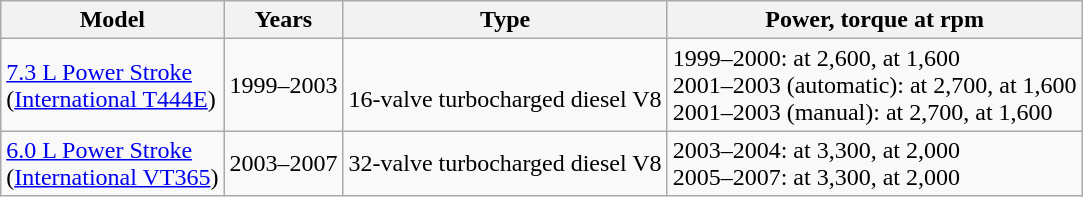<table class="wikitable collapsible sortable">
<tr>
<th>Model</th>
<th>Years</th>
<th>Type</th>
<th>Power, torque at rpm</th>
</tr>
<tr>
<td><a href='#'>7.3 L Power Stroke</a><br>(<a href='#'>International T444E</a>)</td>
<td>1999–2003</td>
<td><br> 16-valve turbocharged diesel V8</td>
<td>1999–2000:  at 2,600,  at 1,600<br>2001–2003 (automatic):  at 2,700,  at 1,600<br>2001–2003 (manual):  at 2,700,  at 1,600</td>
</tr>
<tr>
<td><a href='#'>6.0 L Power Stroke</a><br>(<a href='#'>International VT365</a>)</td>
<td>2003–2007</td>
<td> 32-valve turbocharged diesel V8</td>
<td>2003–2004:  at 3,300,  at 2,000<br>2005–2007:  at 3,300,  at 2,000</td>
</tr>
</table>
